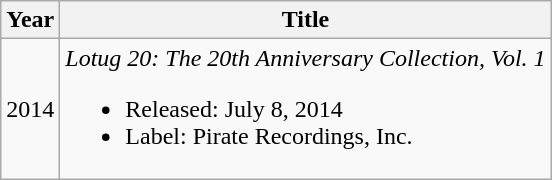<table class="wikitable">
<tr>
<th rowspan="1">Year</th>
<th rowspan="1">Title</th>
</tr>
<tr>
<td>2014</td>
<td><em>Lotug 20: The 20th Anniversary Collection, Vol. 1</em><br><ul><li>Released: July 8, 2014</li><li>Label: Pirate Recordings, Inc.</li></ul></td>
</tr>
</table>
